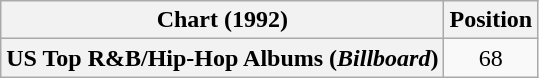<table class="wikitable plainrowheaders" style="text-align:center">
<tr>
<th scope="col">Chart (1992)</th>
<th scope="col">Position</th>
</tr>
<tr>
<th scope="row">US Top R&B/Hip-Hop Albums (<em>Billboard</em>)</th>
<td>68</td>
</tr>
</table>
